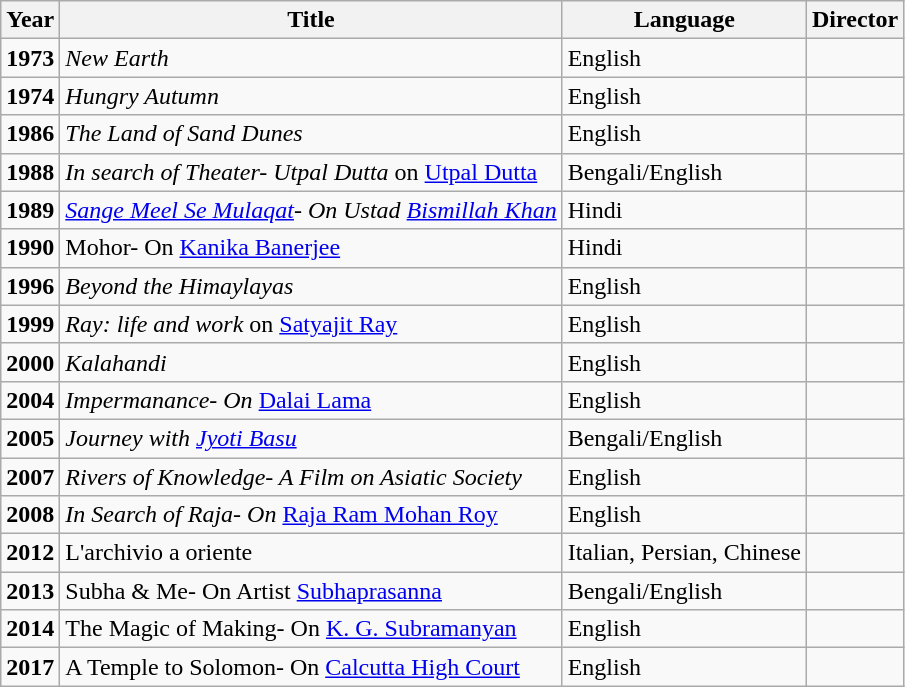<table class="wikitable sortable">
<tr>
<th><strong>Year</strong></th>
<th><strong>Title</strong></th>
<th><strong>Language</strong></th>
<th><strong>Director</strong></th>
</tr>
<tr>
<td><strong>1973</strong></td>
<td><em>New Earth</em></td>
<td>English</td>
<td></td>
</tr>
<tr>
<td><strong>1974</strong></td>
<td><em>Hungry Autumn</em></td>
<td>English</td>
<td></td>
</tr>
<tr>
<td><strong>1986</strong></td>
<td><em>The Land of Sand Dunes</em></td>
<td>English</td>
<td></td>
</tr>
<tr>
<td><strong>1988</strong></td>
<td><em>In search of Theater- Utpal Dutta</em> on <a href='#'>Utpal Dutta</a></td>
<td>Bengali/English</td>
<td></td>
</tr>
<tr>
<td><strong>1989</strong></td>
<td><em><a href='#'>Sange Meel Se Mulaqat</a>- On Ustad <a href='#'>Bismillah Khan</a></em></td>
<td>Hindi</td>
<td></td>
</tr>
<tr>
<td><strong>1990</strong></td>
<td>Mohor- On <a href='#'>Kanika Banerjee</a></td>
<td>Hindi</td>
<td></td>
</tr>
<tr>
<td><strong>1996</strong></td>
<td><em>Beyond the Himaylayas</em></td>
<td>English</td>
<td></td>
</tr>
<tr>
<td><strong>1999</strong></td>
<td><em>Ray: life and work</em> on <a href='#'>Satyajit Ray</a></td>
<td>English</td>
<td></td>
</tr>
<tr>
<td><strong>2000</strong></td>
<td><em>Kalahandi</em></td>
<td>English</td>
<td></td>
</tr>
<tr>
<td><strong>2004</strong></td>
<td><em>Impermanance- On</em> <a href='#'>Dalai Lama</a></td>
<td>English</td>
<td></td>
</tr>
<tr>
<td><strong>2005</strong></td>
<td><em>Journey with <a href='#'>Jyoti Basu</a></em></td>
<td>Bengali/English</td>
<td></td>
</tr>
<tr>
<td><strong>2007</strong></td>
<td><em>Rivers of Knowledge- A Film on Asiatic Society</em></td>
<td>English</td>
<td></td>
</tr>
<tr>
<td><strong>2008</strong></td>
<td><em>In Search of Raja- On</em> <a href='#'>Raja Ram Mohan Roy</a></td>
<td>English</td>
<td></td>
</tr>
<tr>
<td><strong>2012</strong></td>
<td>L'archivio a oriente<em></td>
<td>Italian, Persian, Chinese</td>
<td></td>
</tr>
<tr>
<td><strong>2013</strong></td>
<td>Subha & Me- On Artist <a href='#'>Subhaprasanna</a></td>
<td>Bengali/English</td>
<td></td>
</tr>
<tr>
<td><strong>2014</strong></td>
<td>The Magic of Making- On <a href='#'>K. G. Subramanyan</a></td>
<td>English</td>
<td></td>
</tr>
<tr>
<td><strong>2017</strong></td>
<td>A Temple to Solomon- On <a href='#'>Calcutta High Court</a></td>
<td>English</td>
<td></td>
</tr>
</table>
